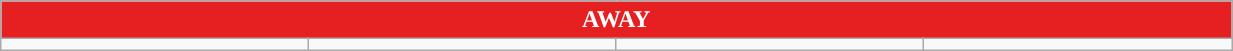<table class="wikitable collapsible collapsed" style="width:65%">
<tr>
<th colspan=6 ! style="color:white; background:#E62020">AWAY</th>
</tr>
<tr>
<td></td>
<td></td>
<td></td>
<td></td>
</tr>
</table>
